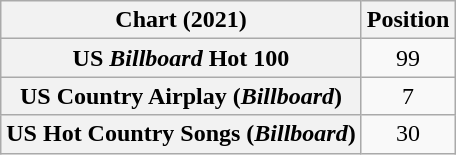<table class="wikitable sortable plainrowheaders" style="text-align:center">
<tr>
<th>Chart (2021)</th>
<th>Position</th>
</tr>
<tr>
<th scope="row">US <em>Billboard</em> Hot 100</th>
<td>99</td>
</tr>
<tr>
<th scope="row">US Country Airplay (<em>Billboard</em>)</th>
<td>7</td>
</tr>
<tr>
<th scope="row">US Hot Country Songs (<em>Billboard</em>)</th>
<td>30</td>
</tr>
</table>
